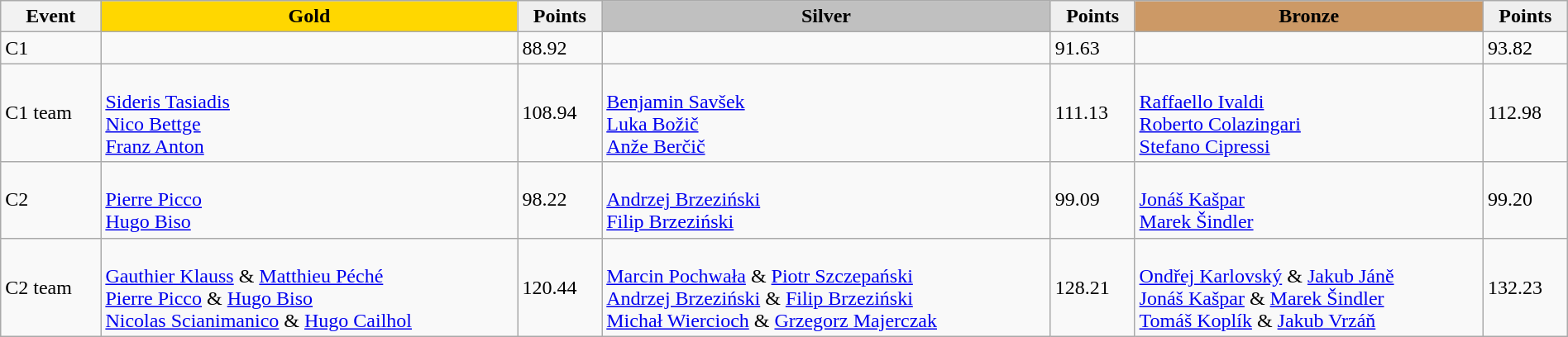<table class="wikitable" width="100%">
<tr>
<th>Event</th>
<td align="center" bgcolor="gold"><strong>Gold</strong></td>
<td align="center" bgcolor="EFEFEF"><strong>Points</strong></td>
<td align="center" bgcolor="silver"><strong>Silver</strong></td>
<td align="center" bgcolor="EFEFEF"><strong>Points</strong></td>
<td align="center" bgcolor="CC9966"><strong>Bronze</strong></td>
<td align="center" bgcolor="EFEFEF"><strong>Points</strong></td>
</tr>
<tr>
<td>C1</td>
<td></td>
<td>88.92</td>
<td></td>
<td>91.63</td>
<td></td>
<td>93.82</td>
</tr>
<tr>
<td>C1 team</td>
<td><br><a href='#'>Sideris Tasiadis</a><br><a href='#'>Nico Bettge</a><br><a href='#'>Franz Anton</a></td>
<td>108.94</td>
<td><br><a href='#'>Benjamin Savšek</a><br><a href='#'>Luka Božič</a><br><a href='#'>Anže Berčič</a></td>
<td>111.13</td>
<td><br><a href='#'>Raffaello Ivaldi</a><br><a href='#'>Roberto Colazingari</a><br><a href='#'>Stefano Cipressi</a></td>
<td>112.98</td>
</tr>
<tr>
<td>C2</td>
<td><br><a href='#'>Pierre Picco</a><br><a href='#'>Hugo Biso</a></td>
<td>98.22</td>
<td><br><a href='#'>Andrzej Brzeziński</a><br><a href='#'>Filip Brzeziński</a></td>
<td>99.09</td>
<td><br><a href='#'>Jonáš Kašpar</a><br><a href='#'>Marek Šindler</a></td>
<td>99.20</td>
</tr>
<tr>
<td>C2 team</td>
<td><br><a href='#'>Gauthier Klauss</a> & <a href='#'>Matthieu Péché</a><br><a href='#'>Pierre Picco</a> & <a href='#'>Hugo Biso</a><br><a href='#'>Nicolas Scianimanico</a> & <a href='#'>Hugo Cailhol</a></td>
<td>120.44</td>
<td><br><a href='#'>Marcin Pochwała</a> & <a href='#'>Piotr Szczepański</a><br><a href='#'>Andrzej Brzeziński</a> & <a href='#'>Filip Brzeziński</a><br><a href='#'>Michał Wiercioch</a> & <a href='#'>Grzegorz Majerczak</a></td>
<td>128.21</td>
<td><br><a href='#'>Ondřej Karlovský</a> & <a href='#'>Jakub Jáně</a><br><a href='#'>Jonáš Kašpar</a> & <a href='#'>Marek Šindler</a><br><a href='#'>Tomáš Koplík</a> & <a href='#'>Jakub Vrzáň</a></td>
<td>132.23</td>
</tr>
</table>
